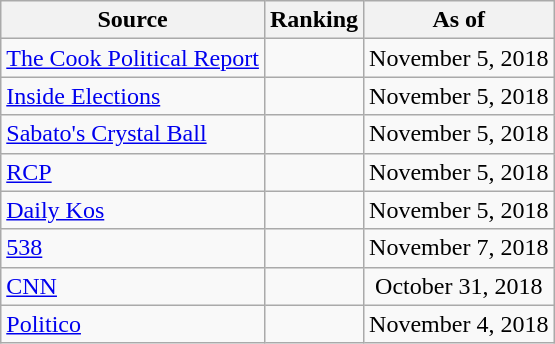<table class="wikitable" style="text-align:center">
<tr>
<th>Source</th>
<th>Ranking</th>
<th>As of</th>
</tr>
<tr>
<td align=left><a href='#'>The Cook Political Report</a></td>
<td></td>
<td>November 5, 2018</td>
</tr>
<tr>
<td align=left><a href='#'>Inside Elections</a></td>
<td></td>
<td>November 5, 2018</td>
</tr>
<tr>
<td align=left><a href='#'>Sabato's Crystal Ball</a></td>
<td></td>
<td>November 5, 2018</td>
</tr>
<tr>
<td align="left"><a href='#'>RCP</a></td>
<td></td>
<td>November 5, 2018</td>
</tr>
<tr>
<td align="left"><a href='#'>Daily Kos</a></td>
<td></td>
<td>November 5, 2018</td>
</tr>
<tr>
<td align="left"><a href='#'>538</a></td>
<td></td>
<td>November 7, 2018</td>
</tr>
<tr>
<td align="left"><a href='#'>CNN</a></td>
<td></td>
<td>October 31, 2018</td>
</tr>
<tr>
<td align="left"><a href='#'>Politico</a></td>
<td></td>
<td>November 4, 2018</td>
</tr>
</table>
